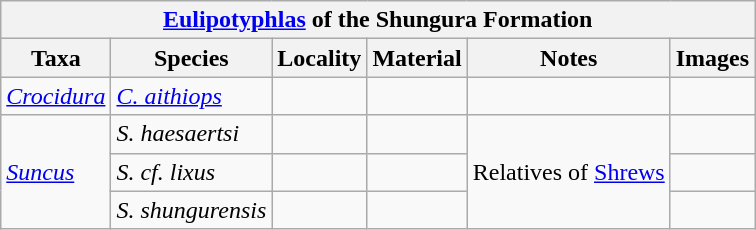<table class="wikitable" align="center">
<tr>
<th colspan="6" align="center"><strong><a href='#'>Eulipotyphlas</a></strong> of the Shungura Formation</th>
</tr>
<tr>
<th>Taxa</th>
<th>Species</th>
<th>Locality</th>
<th>Material</th>
<th>Notes</th>
<th>Images</th>
</tr>
<tr>
<td><em><a href='#'>Crocidura</a></em></td>
<td><em><a href='#'>C. aithiops</a></em></td>
<td></td>
<td></td>
<td></td>
<td></td>
</tr>
<tr>
<td rowspan = "3"><em><a href='#'>Suncus</a></em></td>
<td><em>S. haesaertsi</em></td>
<td></td>
<td></td>
<td rowspan = "3">Relatives of <a href='#'>Shrews</a></td>
<td></td>
</tr>
<tr>
<td><em>S. cf. lixus</em></td>
<td></td>
<td></td>
<td></td>
</tr>
<tr>
<td><em>S. shungurensis</em></td>
<td></td>
<td></td>
<td></td>
</tr>
</table>
